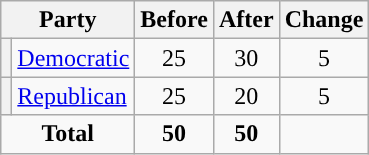<table class="wikitable" style="text-align:center;">
<tr>
<th colspan="2">Party</th>
<th>Before</th>
<th>After</th>
<th>Change</th>
</tr>
<tr>
<th style="background-color:"></th>
<td style="text-align:left;"><a href='#'>Democratic</a></td>
<td>25</td>
<td>30</td>
<td> 5</td>
</tr>
<tr>
<th style="background-color:"></th>
<td style="text-align:left;"><a href='#'>Republican</a></td>
<td>25</td>
<td>20</td>
<td> 5</td>
</tr>
<tr>
<td colspan="2"><strong>Total</strong></td>
<td><strong>50</strong></td>
<td><strong>50</strong></td>
<td></td>
</tr>
</table>
